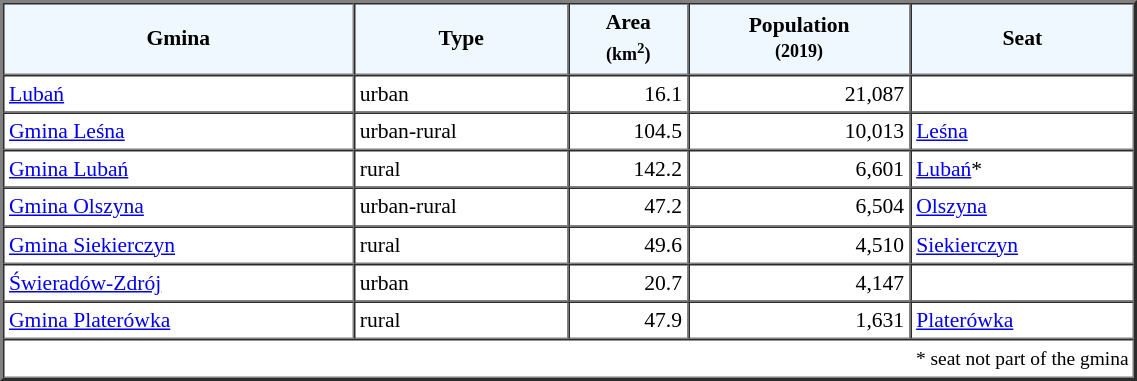<table width="60%" border="2" cellpadding="3" cellspacing="0" style="font-size:90%;line-height:120%;">
<tr bgcolor="F0F8FF">
<td style="text-align:center;"><strong>Gmina</strong></td>
<td style="text-align:center;"><strong>Type</strong></td>
<td style="text-align:center;"><strong>Area<br><small>(km<sup>2</sup>)</small></strong></td>
<td style="text-align:center;"><strong>Population<br><small>(2019)</small></strong></td>
<td style="text-align:center;"><strong>Seat</strong></td>
</tr>
<tr>
<td><a href='#'>Lubań</a></td>
<td>urban</td>
<td style="text-align:right;">16.1</td>
<td style="text-align:right;">21,087</td>
<td> </td>
</tr>
<tr>
<td><a href='#'>Gmina Leśna</a></td>
<td>urban-rural</td>
<td style="text-align:right;">104.5</td>
<td style="text-align:right;">10,013</td>
<td><a href='#'>Leśna</a></td>
</tr>
<tr>
<td><a href='#'>Gmina Lubań</a></td>
<td>rural</td>
<td style="text-align:right;">142.2</td>
<td style="text-align:right;">6,601</td>
<td><a href='#'>Lubań</a>*</td>
</tr>
<tr>
<td><a href='#'>Gmina Olszyna</a></td>
<td>urban-rural</td>
<td style="text-align:right;">47.2</td>
<td style="text-align:right;">6,504</td>
<td><a href='#'>Olszyna</a></td>
</tr>
<tr>
<td><a href='#'>Gmina Siekierczyn</a></td>
<td>rural</td>
<td style="text-align:right;">49.6</td>
<td style="text-align:right;">4,510</td>
<td><a href='#'>Siekierczyn</a></td>
</tr>
<tr>
<td><a href='#'>Świeradów-Zdrój</a></td>
<td>urban</td>
<td style="text-align:right;">20.7</td>
<td style="text-align:right;">4,147</td>
<td> </td>
</tr>
<tr>
<td><a href='#'>Gmina Platerówka</a></td>
<td>rural</td>
<td style="text-align:right;">47.9</td>
<td style="text-align:right;">1,631</td>
<td><a href='#'>Platerówka</a></td>
</tr>
<tr>
<td colspan=5 style="text-align:right;font-size:90%">* seat not part of the gmina</td>
</tr>
<tr>
</tr>
</table>
